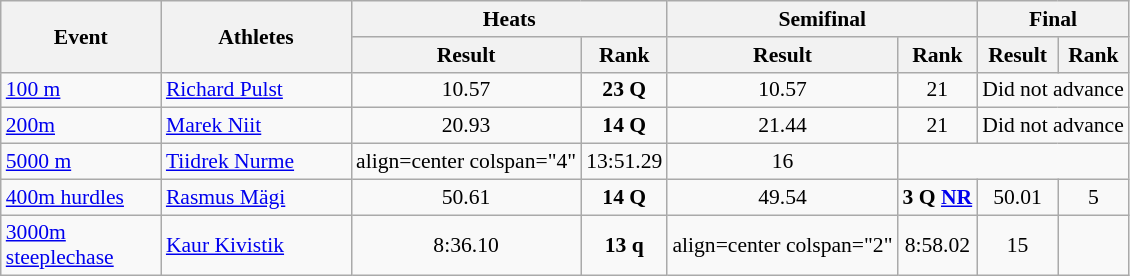<table class="wikitable" border="1" style="font-size:90%">
<tr>
<th rowspan="2" width=100>Event</th>
<th rowspan="2" width=120>Athletes</th>
<th colspan="2">Heats</th>
<th colspan="2">Semifinal</th>
<th colspan="2">Final</th>
</tr>
<tr>
<th>Result</th>
<th>Rank</th>
<th>Result</th>
<th>Rank</th>
<th>Result</th>
<th>Rank</th>
</tr>
<tr>
<td><a href='#'>100 m</a></td>
<td><a href='#'>Richard Pulst</a></td>
<td align=center>10.57</td>
<td align=center><strong>23 Q</strong></td>
<td align=center>10.57</td>
<td align=center>21</td>
<td align=center colspan="2">Did not advance</td>
</tr>
<tr>
<td><a href='#'>200m</a></td>
<td><a href='#'>Marek Niit</a></td>
<td align=center>20.93</td>
<td align=center><strong>14 Q</strong></td>
<td align=center>21.44</td>
<td align=center>21</td>
<td align=center colspan="2">Did not advance</td>
</tr>
<tr>
<td><a href='#'>5000 m</a></td>
<td><a href='#'>Tiidrek Nurme</a></td>
<td>align=center colspan="4" </td>
<td align=center>13:51.29</td>
<td align=center>16</td>
</tr>
<tr>
<td><a href='#'>400m hurdles</a></td>
<td><a href='#'>Rasmus Mägi</a></td>
<td align=center>50.61</td>
<td align=center><strong>14 Q</strong></td>
<td align=center>49.54</td>
<td align=center><strong>3 Q <a href='#'>NR</a></strong></td>
<td align=center>50.01</td>
<td align=center>5</td>
</tr>
<tr>
<td><a href='#'>3000m steeplechase</a></td>
<td><a href='#'>Kaur Kivistik</a></td>
<td align=center>8:36.10</td>
<td align=center><strong>13 q</strong></td>
<td>align=center colspan="2" </td>
<td align=center>8:58.02</td>
<td align=center>15</td>
</tr>
</table>
